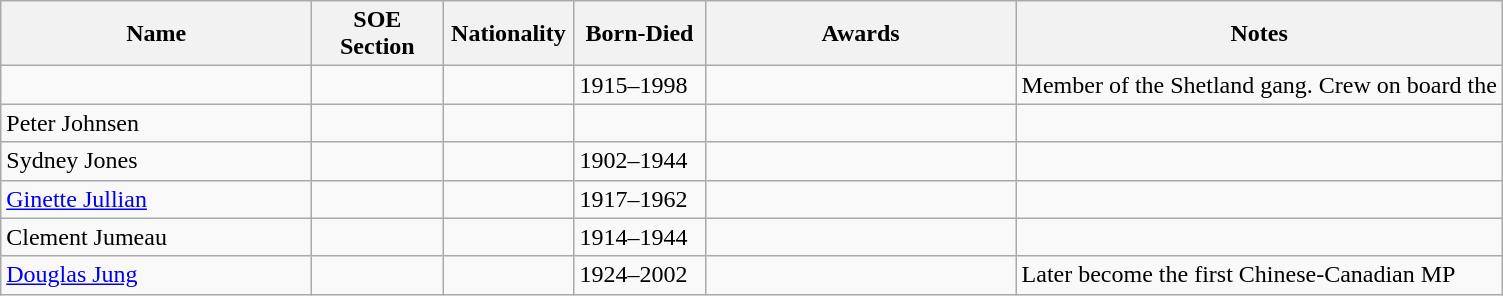<table class="wikitable">
<tr>
<th width="200">Name</th>
<th width="80">SOE Section</th>
<th width="80">Nationality</th>
<th width="80">Born-Died</th>
<th width="200">Awards</th>
<th>Notes</th>
</tr>
<tr>
<td></td>
<td></td>
<td></td>
<td>1915–1998</td>
<td></td>
<td>Member of the Shetland gang. Crew on board the </td>
</tr>
<tr>
<td>Peter Johnsen</td>
<td></td>
<td></td>
<td></td>
<td></td>
<td></td>
</tr>
<tr>
<td>Sydney Jones</td>
<td></td>
<td></td>
<td>1902–1944</td>
<td></td>
<td></td>
</tr>
<tr>
<td><a href='#'>Ginette Jullian</a></td>
<td></td>
<td></td>
<td>1917–1962</td>
<td></td>
<td></td>
</tr>
<tr>
<td>Clement Jumeau</td>
<td></td>
<td></td>
<td>1914–1944</td>
<td></td>
<td></td>
</tr>
<tr>
<td><a href='#'>Douglas Jung</a></td>
<td></td>
<td></td>
<td>1924–2002</td>
<td></td>
<td>Later become the first Chinese-Canadian MP</td>
</tr>
</table>
